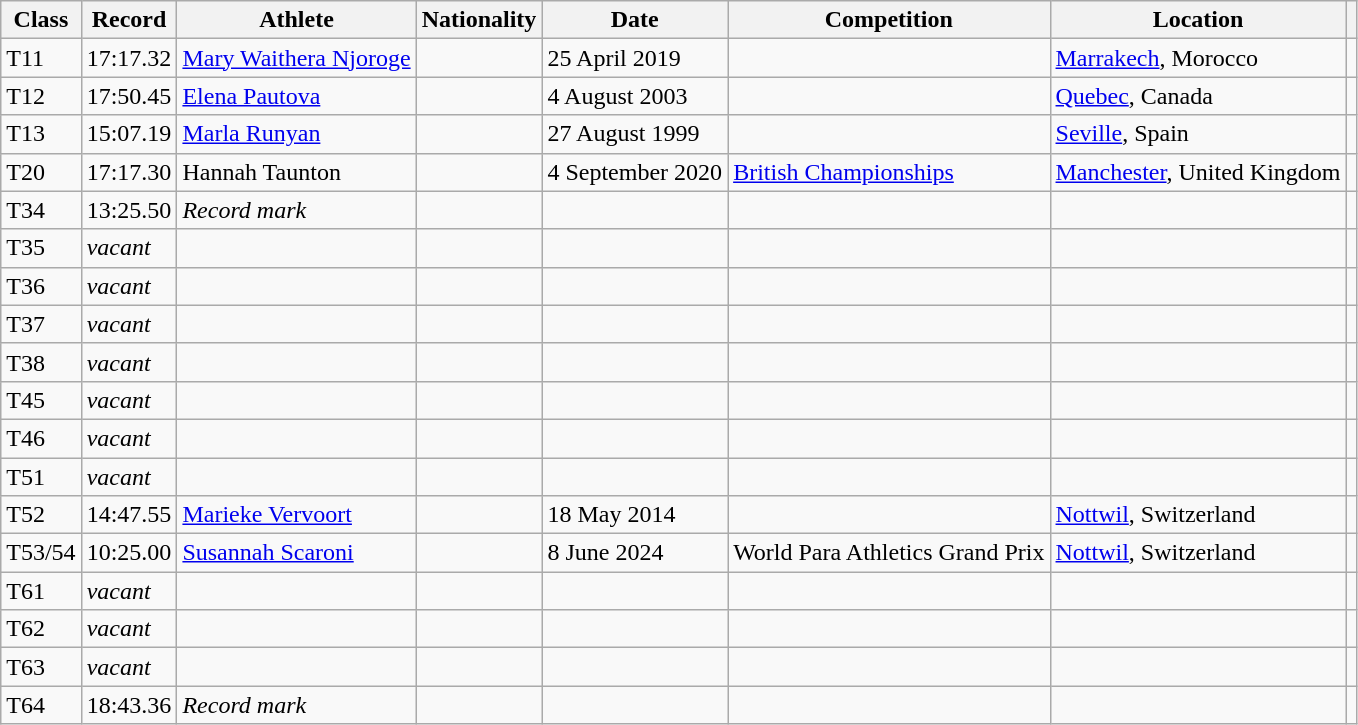<table class="wikitable">
<tr>
<th>Class</th>
<th>Record</th>
<th>Athlete</th>
<th>Nationality</th>
<th>Date</th>
<th>Competition</th>
<th>Location</th>
<th></th>
</tr>
<tr>
<td>T11</td>
<td>17:17.32</td>
<td><a href='#'>Mary Waithera Njoroge</a></td>
<td></td>
<td>25 April 2019</td>
<td></td>
<td><a href='#'>Marrakech</a>, Morocco</td>
<td></td>
</tr>
<tr>
<td>T12</td>
<td>17:50.45</td>
<td><a href='#'>Elena Pautova</a></td>
<td></td>
<td>4 August 2003</td>
<td></td>
<td><a href='#'>Quebec</a>, Canada</td>
<td></td>
</tr>
<tr>
<td>T13</td>
<td>15:07.19</td>
<td><a href='#'>Marla Runyan</a></td>
<td></td>
<td>27 August 1999</td>
<td></td>
<td><a href='#'>Seville</a>, Spain</td>
<td></td>
</tr>
<tr>
<td>T20</td>
<td>17:17.30</td>
<td>Hannah Taunton</td>
<td></td>
<td>4 September 2020</td>
<td><a href='#'>British Championships</a></td>
<td><a href='#'>Manchester</a>, United Kingdom</td>
<td></td>
</tr>
<tr>
<td>T34</td>
<td>13:25.50</td>
<td><em>Record mark</em></td>
<td></td>
<td></td>
<td></td>
<td></td>
<td></td>
</tr>
<tr>
<td>T35</td>
<td><em>vacant</em></td>
<td></td>
<td></td>
<td></td>
<td></td>
<td></td>
<td></td>
</tr>
<tr>
<td>T36</td>
<td><em>vacant</em></td>
<td></td>
<td></td>
<td></td>
<td></td>
<td></td>
<td></td>
</tr>
<tr>
<td>T37</td>
<td><em>vacant</em></td>
<td></td>
<td></td>
<td></td>
<td></td>
<td></td>
<td></td>
</tr>
<tr>
<td>T38</td>
<td><em>vacant</em></td>
<td></td>
<td></td>
<td></td>
<td></td>
<td></td>
<td></td>
</tr>
<tr>
<td>T45</td>
<td><em>vacant</em></td>
<td></td>
<td></td>
<td></td>
<td></td>
<td></td>
<td></td>
</tr>
<tr>
<td>T46</td>
<td><em>vacant</em></td>
<td></td>
<td></td>
<td></td>
<td></td>
<td></td>
<td></td>
</tr>
<tr>
<td>T51</td>
<td><em>vacant</em></td>
<td></td>
<td></td>
<td></td>
<td></td>
<td></td>
<td></td>
</tr>
<tr>
<td>T52</td>
<td>14:47.55</td>
<td><a href='#'>Marieke Vervoort</a></td>
<td></td>
<td>18 May 2014</td>
<td></td>
<td><a href='#'>Nottwil</a>, Switzerland</td>
<td></td>
</tr>
<tr>
<td>T53/54</td>
<td>10:25.00</td>
<td><a href='#'>Susannah Scaroni</a></td>
<td></td>
<td>8 June 2024</td>
<td>World Para Athletics Grand Prix</td>
<td><a href='#'>Nottwil</a>, Switzerland</td>
<td></td>
</tr>
<tr>
<td>T61</td>
<td><em>vacant</em></td>
<td></td>
<td></td>
<td></td>
<td></td>
<td></td>
<td></td>
</tr>
<tr>
<td>T62</td>
<td><em>vacant</em></td>
<td></td>
<td></td>
<td></td>
<td></td>
<td></td>
<td></td>
</tr>
<tr>
<td>T63</td>
<td><em>vacant</em></td>
<td></td>
<td></td>
<td></td>
<td></td>
<td></td>
<td></td>
</tr>
<tr>
<td>T64</td>
<td>18:43.36</td>
<td><em>Record mark</em></td>
<td></td>
<td></td>
<td></td>
<td></td>
<td></td>
</tr>
</table>
